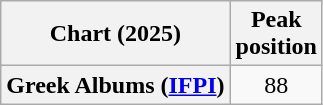<table class="wikitable sortable plainrowheaders" style="text-align:center">
<tr>
<th scope="col">Chart (2025)</th>
<th scope="col">Peak<br> position</th>
</tr>
<tr>
<th scope="row">Greek Albums (<a href='#'>IFPI</a>)</th>
<td>88</td>
</tr>
</table>
